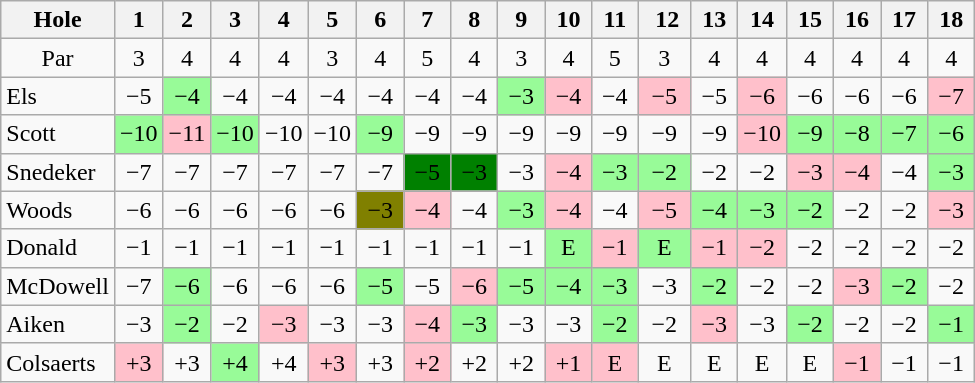<table class="wikitable" style="text-align:center">
<tr>
<th>Hole</th>
<th>  1  </th>
<th>  2  </th>
<th>  3  </th>
<th>  4  </th>
<th>  5  </th>
<th>  6  </th>
<th>  7  </th>
<th>  8  </th>
<th>  9  </th>
<th> 10 </th>
<th> 11 </th>
<th>  12 </th>
<th> 13 </th>
<th> 14 </th>
<th> 15 </th>
<th> 16 </th>
<th> 17 </th>
<th> 18 </th>
</tr>
<tr>
<td>Par</td>
<td>3</td>
<td>4</td>
<td>4</td>
<td>4</td>
<td>3</td>
<td>4</td>
<td>5</td>
<td>4</td>
<td>3</td>
<td>4</td>
<td>5</td>
<td>3</td>
<td>4</td>
<td>4</td>
<td>4</td>
<td>4</td>
<td>4</td>
<td>4</td>
</tr>
<tr>
<td align=left> Els</td>
<td>−5</td>
<td style="background: PaleGreen;">−4</td>
<td>−4</td>
<td>−4</td>
<td>−4</td>
<td>−4</td>
<td>−4</td>
<td>−4</td>
<td style="background: PaleGreen;">−3</td>
<td style="background: Pink;">−4</td>
<td>−4</td>
<td style="background: Pink;">−5</td>
<td>−5</td>
<td style="background: Pink;">−6</td>
<td>−6</td>
<td>−6</td>
<td>−6</td>
<td style="background: Pink;">−7</td>
</tr>
<tr>
<td align=left> Scott</td>
<td style="background: PaleGreen;">−10</td>
<td style="background: Pink;">−11</td>
<td style="background: PaleGreen;">−10</td>
<td>−10</td>
<td>−10</td>
<td style="background: PaleGreen;">−9</td>
<td>−9</td>
<td>−9</td>
<td>−9</td>
<td>−9</td>
<td>−9</td>
<td>−9</td>
<td>−9</td>
<td style="background: Pink;">−10</td>
<td style="background: PaleGreen;">−9</td>
<td style="background: PaleGreen;">−8</td>
<td style="background: PaleGreen;">−7</td>
<td style="background: PaleGreen;">−6</td>
</tr>
<tr>
<td align=left> Snedeker</td>
<td>−7</td>
<td>−7</td>
<td>−7</td>
<td>−7</td>
<td>−7</td>
<td>−7</td>
<td style="background: Green;">−5</td>
<td style="background: Green;">−3</td>
<td>−3</td>
<td style="background: Pink;">−4</td>
<td style="background: PaleGreen;">−3</td>
<td style="background: PaleGreen;">−2</td>
<td>−2</td>
<td>−2</td>
<td style="background: Pink;">−3</td>
<td style="background: Pink;">−4</td>
<td>−4</td>
<td style="background: PaleGreen;">−3</td>
</tr>
<tr>
<td align=left> Woods</td>
<td>−6</td>
<td>−6</td>
<td>−6</td>
<td>−6</td>
<td>−6</td>
<td style="background: Olive;">−3</td>
<td style="background: Pink;">−4</td>
<td>−4</td>
<td style="background: PaleGreen;">−3</td>
<td style="background: Pink;">−4</td>
<td>−4</td>
<td style="background: Pink;">−5</td>
<td style="background: PaleGreen;">−4</td>
<td style="background: PaleGreen;">−3</td>
<td style="background: PaleGreen;">−2</td>
<td>−2</td>
<td>−2</td>
<td style="background: Pink;">−3</td>
</tr>
<tr>
<td align=left> Donald</td>
<td>−1</td>
<td>−1</td>
<td>−1</td>
<td>−1</td>
<td>−1</td>
<td>−1</td>
<td>−1</td>
<td>−1</td>
<td>−1</td>
<td style="background: PaleGreen;">E</td>
<td style="background: Pink;">−1</td>
<td style="background: PaleGreen;">E</td>
<td style="background: Pink;">−1</td>
<td style="background: Pink;">−2</td>
<td>−2</td>
<td>−2</td>
<td>−2</td>
<td>−2</td>
</tr>
<tr>
<td align=left> McDowell</td>
<td>−7</td>
<td style="background: PaleGreen;">−6</td>
<td>−6</td>
<td>−6</td>
<td>−6</td>
<td style="background: PaleGreen;">−5</td>
<td>−5</td>
<td style="background: Pink;">−6</td>
<td style="background: PaleGreen;">−5</td>
<td style="background: PaleGreen;">−4</td>
<td style="background: PaleGreen;">−3</td>
<td>−3</td>
<td style="background: PaleGreen;">−2</td>
<td>−2</td>
<td>−2</td>
<td style="background: Pink;">−3</td>
<td style="background: PaleGreen;">−2</td>
<td>−2</td>
</tr>
<tr>
<td align=left> Aiken</td>
<td>−3</td>
<td style="background: PaleGreen;">−2</td>
<td>−2</td>
<td style="background: Pink;">−3</td>
<td>−3</td>
<td>−3</td>
<td style="background: Pink;">−4</td>
<td style="background: PaleGreen;">−3</td>
<td>−3</td>
<td>−3</td>
<td style="background: PaleGreen;">−2</td>
<td>−2</td>
<td style="background: Pink;">−3</td>
<td>−3</td>
<td style="background: PaleGreen;">−2</td>
<td>−2</td>
<td>−2</td>
<td style="background: PaleGreen;">−1</td>
</tr>
<tr>
<td align=left> Colsaerts</td>
<td style="background: Pink;">+3</td>
<td>+3</td>
<td style="background: PaleGreen;">+4</td>
<td>+4</td>
<td style="background: Pink;">+3</td>
<td>+3</td>
<td style="background: Pink;">+2</td>
<td>+2</td>
<td>+2</td>
<td style="background: Pink;">+1</td>
<td style="background: Pink;">E</td>
<td>E</td>
<td>E</td>
<td>E</td>
<td>E</td>
<td style="background: Pink;">−1</td>
<td>−1</td>
<td>−1</td>
</tr>
</table>
